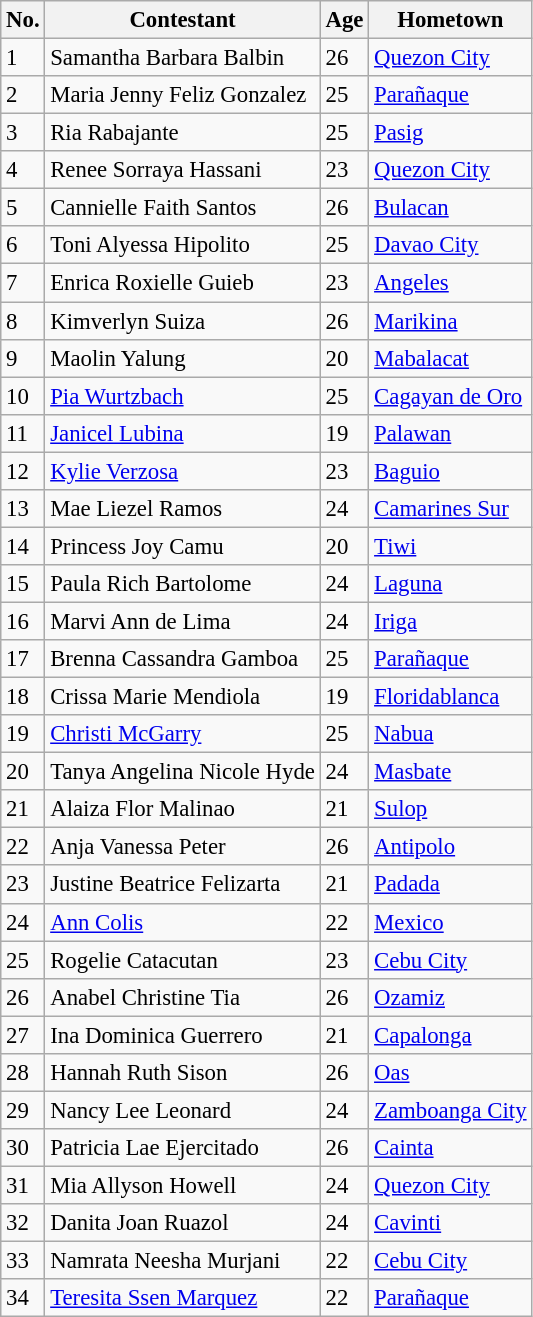<table class="wikitable sortable" style="font-size:95%;">
<tr>
<th>No.</th>
<th>Contestant</th>
<th>Age</th>
<th>Hometown</th>
</tr>
<tr>
<td>1</td>
<td>Samantha Barbara Balbin</td>
<td>26</td>
<td><a href='#'>Quezon City</a></td>
</tr>
<tr>
<td>2</td>
<td>Maria Jenny Feliz Gonzalez</td>
<td>25</td>
<td><a href='#'>Parañaque</a></td>
</tr>
<tr>
<td>3</td>
<td>Ria Rabajante</td>
<td>25</td>
<td><a href='#'>Pasig</a></td>
</tr>
<tr>
<td>4</td>
<td>Renee Sorraya Hassani</td>
<td>23</td>
<td><a href='#'>Quezon City</a></td>
</tr>
<tr>
<td>5</td>
<td>Cannielle Faith Santos</td>
<td>26</td>
<td><a href='#'>Bulacan</a></td>
</tr>
<tr>
<td>6</td>
<td>Toni Alyessa Hipolito</td>
<td>25</td>
<td><a href='#'>Davao City</a></td>
</tr>
<tr>
<td>7</td>
<td>Enrica Roxielle Guieb</td>
<td>23</td>
<td><a href='#'>Angeles</a></td>
</tr>
<tr>
<td>8</td>
<td>Kimverlyn Suiza</td>
<td>26</td>
<td><a href='#'>Marikina</a></td>
</tr>
<tr>
<td>9</td>
<td>Maolin Yalung</td>
<td>20</td>
<td><a href='#'>Mabalacat</a></td>
</tr>
<tr>
<td>10</td>
<td><a href='#'>Pia Wurtzbach</a></td>
<td>25</td>
<td><a href='#'>Cagayan de Oro</a></td>
</tr>
<tr>
<td>11</td>
<td><a href='#'>Janicel Lubina</a></td>
<td>19</td>
<td><a href='#'>Palawan</a></td>
</tr>
<tr>
<td>12</td>
<td><a href='#'>Kylie Verzosa</a></td>
<td>23</td>
<td><a href='#'>Baguio</a></td>
</tr>
<tr>
<td>13</td>
<td>Mae Liezel Ramos</td>
<td>24</td>
<td><a href='#'>Camarines Sur</a></td>
</tr>
<tr>
<td>14</td>
<td>Princess Joy Camu</td>
<td>20</td>
<td><a href='#'>Tiwi</a></td>
</tr>
<tr>
<td>15</td>
<td>Paula Rich Bartolome</td>
<td>24</td>
<td><a href='#'>Laguna</a></td>
</tr>
<tr>
<td>16</td>
<td>Marvi Ann de Lima</td>
<td>24</td>
<td><a href='#'>Iriga</a></td>
</tr>
<tr>
<td>17</td>
<td>Brenna Cassandra Gamboa</td>
<td>25</td>
<td><a href='#'>Parañaque</a></td>
</tr>
<tr>
<td>18</td>
<td>Crissa Marie Mendiola</td>
<td>19</td>
<td><a href='#'>Floridablanca</a></td>
</tr>
<tr>
<td>19</td>
<td><a href='#'>Christi McGarry</a></td>
<td>25</td>
<td><a href='#'>Nabua</a></td>
</tr>
<tr>
<td>20</td>
<td>Tanya Angelina Nicole Hyde</td>
<td>24</td>
<td><a href='#'>Masbate</a></td>
</tr>
<tr>
<td>21</td>
<td>Alaiza Flor Malinao</td>
<td>21</td>
<td><a href='#'>Sulop</a></td>
</tr>
<tr>
<td>22</td>
<td>Anja Vanessa Peter</td>
<td>26</td>
<td><a href='#'>Antipolo</a></td>
</tr>
<tr>
<td>23</td>
<td>Justine Beatrice Felizarta</td>
<td>21</td>
<td><a href='#'>Padada</a></td>
</tr>
<tr>
<td>24</td>
<td><a href='#'>Ann Colis</a></td>
<td>22</td>
<td><a href='#'>Mexico</a></td>
</tr>
<tr>
<td>25</td>
<td>Rogelie Catacutan</td>
<td>23</td>
<td><a href='#'>Cebu City</a></td>
</tr>
<tr>
<td>26</td>
<td>Anabel Christine Tia</td>
<td>26</td>
<td><a href='#'>Ozamiz</a></td>
</tr>
<tr>
<td>27</td>
<td>Ina Dominica Guerrero</td>
<td>21</td>
<td><a href='#'>Capalonga</a></td>
</tr>
<tr>
<td>28</td>
<td>Hannah Ruth Sison</td>
<td>26</td>
<td><a href='#'>Oas</a></td>
</tr>
<tr>
<td>29</td>
<td>Nancy Lee Leonard</td>
<td>24</td>
<td><a href='#'>Zamboanga City</a></td>
</tr>
<tr>
<td>30</td>
<td>Patricia Lae Ejercitado</td>
<td>26</td>
<td><a href='#'>Cainta</a></td>
</tr>
<tr>
<td>31</td>
<td>Mia Allyson Howell</td>
<td>24</td>
<td><a href='#'>Quezon City</a></td>
</tr>
<tr>
<td>32</td>
<td>Danita Joan Ruazol</td>
<td>24</td>
<td><a href='#'>Cavinti</a></td>
</tr>
<tr>
<td>33</td>
<td>Namrata Neesha Murjani</td>
<td>22</td>
<td><a href='#'>Cebu City</a></td>
</tr>
<tr>
<td>34</td>
<td><a href='#'>Teresita Ssen Marquez</a></td>
<td>22</td>
<td><a href='#'>Parañaque</a></td>
</tr>
</table>
